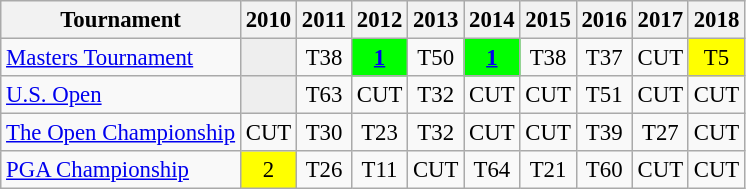<table class="wikitable" style="font-size:95%;text-align:center;">
<tr>
<th>Tournament</th>
<th>2010</th>
<th>2011</th>
<th>2012</th>
<th>2013</th>
<th>2014</th>
<th>2015</th>
<th>2016</th>
<th>2017</th>
<th>2018</th>
</tr>
<tr>
<td align=left><a href='#'>Masters Tournament</a></td>
<td style="background:#eeeeee;"></td>
<td>T38</td>
<td style="background:lime;"><strong><a href='#'>1</a></strong></td>
<td>T50</td>
<td style="background:lime;"><strong><a href='#'>1</a></strong></td>
<td>T38</td>
<td>T37</td>
<td>CUT</td>
<td style="background:yellow;">T5</td>
</tr>
<tr>
<td align=left><a href='#'>U.S. Open</a></td>
<td style="background:#eeeeee;"></td>
<td>T63</td>
<td>CUT</td>
<td>T32</td>
<td>CUT</td>
<td>CUT</td>
<td>T51</td>
<td>CUT</td>
<td>CUT</td>
</tr>
<tr>
<td align=left><a href='#'>The Open Championship</a></td>
<td>CUT</td>
<td>T30</td>
<td>T23</td>
<td>T32</td>
<td>CUT</td>
<td>CUT</td>
<td>T39</td>
<td>T27</td>
<td>CUT</td>
</tr>
<tr>
<td align=left><a href='#'>PGA Championship</a></td>
<td style="background:yellow;">2</td>
<td>T26</td>
<td>T11</td>
<td>CUT</td>
<td>T64</td>
<td>T21</td>
<td>T60</td>
<td>CUT</td>
<td>CUT</td>
</tr>
</table>
